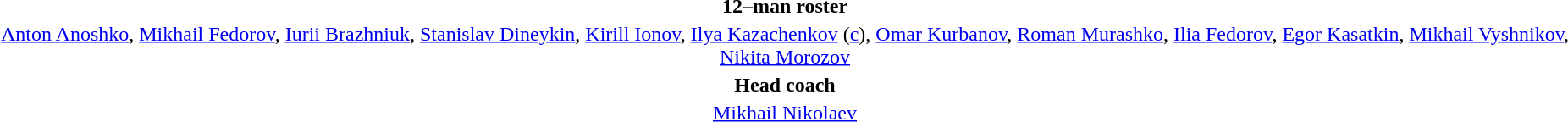<table style="text-align:center; margin-top:2em; margin-left:auto; margin-right:auto">
<tr>
<td><strong>12–man roster</strong></td>
</tr>
<tr>
<td><a href='#'>Anton Anoshko</a>, <a href='#'>Mikhail Fedorov</a>, <a href='#'>Iurii Brazhniuk</a>, <a href='#'>Stanislav Dineykin</a>, <a href='#'>Kirill Ionov</a>, <a href='#'>Ilya Kazachenkov</a> (<a href='#'>c</a>), <a href='#'>Omar Kurbanov</a>, <a href='#'>Roman Murashko</a>, <a href='#'>Ilia Fedorov</a>, <a href='#'>Egor Kasatkin</a>, <a href='#'>Mikhail Vyshnikov</a>, <a href='#'>Nikita Morozov</a></td>
</tr>
<tr>
<td><strong>Head coach</strong></td>
</tr>
<tr>
<td><a href='#'>Mikhail Nikolaev</a></td>
</tr>
</table>
